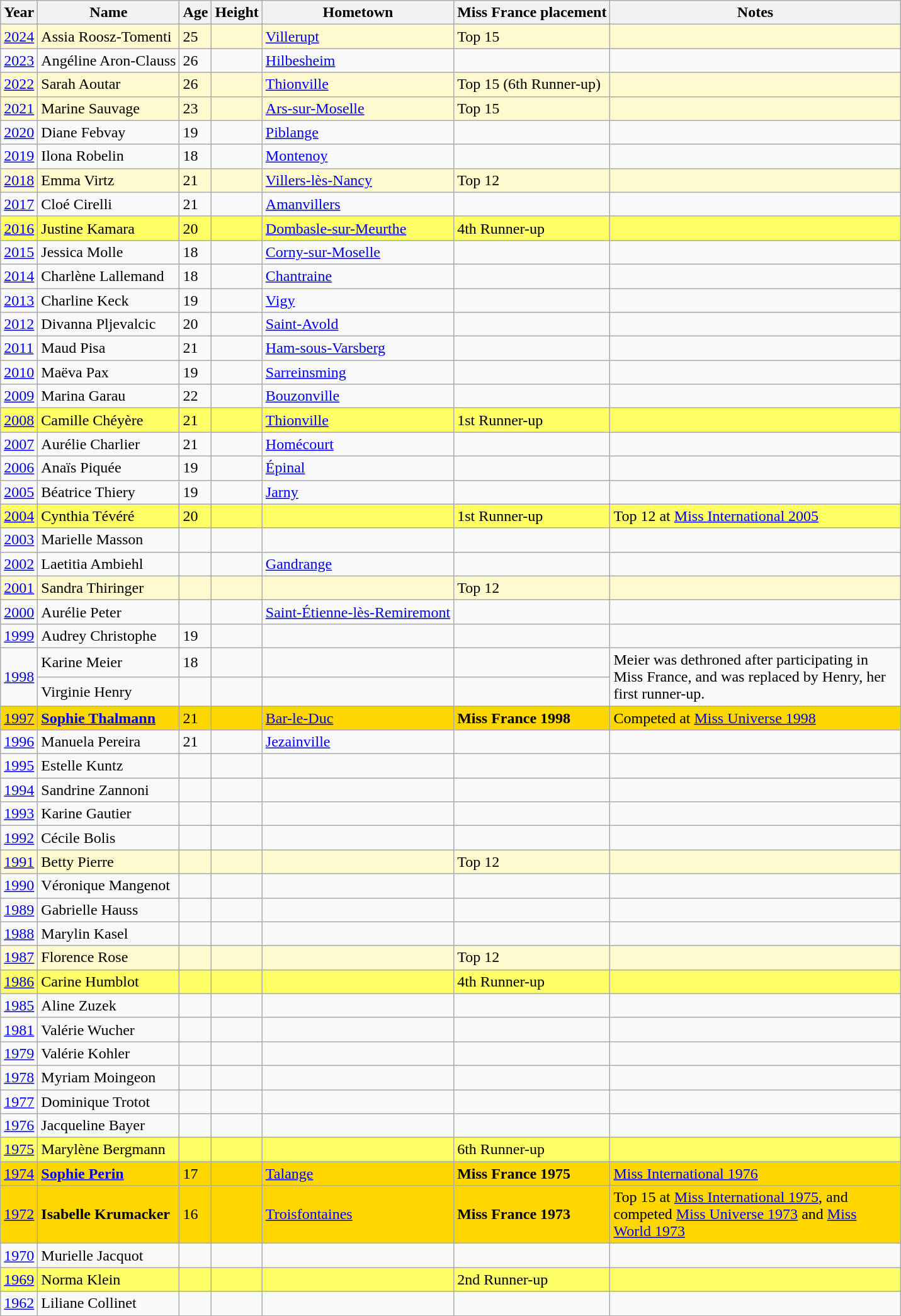<table class="wikitable sortable">
<tr>
<th>Year</th>
<th>Name</th>
<th>Age</th>
<th>Height</th>
<th>Hometown</th>
<th>Miss France placement</th>
<th width=300>Notes</th>
</tr>
<tr bgcolor=#FFFACD>
<td><a href='#'>2024</a></td>
<td>Assia Roosz-Tomenti</td>
<td>25</td>
<td></td>
<td><a href='#'>Villerupt</a></td>
<td>Top 15</td>
<td></td>
</tr>
<tr>
<td><a href='#'>2023</a></td>
<td>Angéline Aron-Clauss</td>
<td>26</td>
<td></td>
<td><a href='#'>Hilbesheim</a></td>
<td></td>
<td></td>
</tr>
<tr bgcolor=#FFFACD>
<td><a href='#'>2022</a></td>
<td>Sarah Aoutar</td>
<td>26</td>
<td></td>
<td><a href='#'>Thionville</a></td>
<td>Top 15 (6th Runner-up)</td>
<td></td>
</tr>
<tr bgcolor=#FFFACD>
<td><a href='#'>2021</a></td>
<td>Marine Sauvage</td>
<td>23</td>
<td></td>
<td><a href='#'>Ars-sur-Moselle</a></td>
<td>Top 15</td>
<td></td>
</tr>
<tr>
<td><a href='#'>2020</a></td>
<td>Diane Febvay</td>
<td>19</td>
<td></td>
<td><a href='#'>Piblange</a></td>
<td></td>
<td></td>
</tr>
<tr>
<td><a href='#'>2019</a></td>
<td>Ilona Robelin</td>
<td>18</td>
<td></td>
<td><a href='#'>Montenoy</a></td>
<td></td>
<td></td>
</tr>
<tr bgcolor=#FFFACD>
<td><a href='#'>2018</a></td>
<td>Emma Virtz</td>
<td>21</td>
<td></td>
<td><a href='#'>Villers-lès-Nancy</a></td>
<td>Top 12</td>
<td></td>
</tr>
<tr>
<td><a href='#'>2017</a></td>
<td>Cloé Cirelli</td>
<td>21</td>
<td></td>
<td><a href='#'>Amanvillers</a></td>
<td></td>
<td></td>
</tr>
<tr bgcolor=#FFFF66>
<td><a href='#'>2016</a></td>
<td>Justine Kamara</td>
<td>20</td>
<td></td>
<td><a href='#'>Dombasle-sur-Meurthe</a></td>
<td>4th Runner-up</td>
<td></td>
</tr>
<tr>
<td><a href='#'>2015</a></td>
<td>Jessica Molle</td>
<td>18</td>
<td></td>
<td><a href='#'>Corny-sur-Moselle</a></td>
<td></td>
<td></td>
</tr>
<tr>
<td><a href='#'>2014</a></td>
<td>Charlène Lallemand</td>
<td>18</td>
<td></td>
<td><a href='#'>Chantraine</a></td>
<td></td>
<td></td>
</tr>
<tr>
<td><a href='#'>2013</a></td>
<td>Charline Keck</td>
<td>19</td>
<td></td>
<td><a href='#'>Vigy</a></td>
<td></td>
<td></td>
</tr>
<tr>
<td><a href='#'>2012</a></td>
<td>Divanna Pljevalcic</td>
<td>20</td>
<td></td>
<td><a href='#'>Saint-Avold</a></td>
<td></td>
<td></td>
</tr>
<tr>
<td><a href='#'>2011</a></td>
<td>Maud Pisa</td>
<td>21</td>
<td></td>
<td><a href='#'>Ham-sous-Varsberg</a></td>
<td></td>
<td></td>
</tr>
<tr>
<td><a href='#'>2010</a></td>
<td>Maëva Pax</td>
<td>19</td>
<td></td>
<td><a href='#'>Sarreinsming</a></td>
<td></td>
<td></td>
</tr>
<tr>
<td><a href='#'>2009</a></td>
<td>Marina Garau</td>
<td>22</td>
<td></td>
<td><a href='#'>Bouzonville</a></td>
<td></td>
<td></td>
</tr>
<tr bgcolor=#FFFF66>
<td><a href='#'>2008</a></td>
<td>Camille Chéyère</td>
<td>21</td>
<td></td>
<td><a href='#'>Thionville</a></td>
<td>1st Runner-up</td>
<td></td>
</tr>
<tr>
<td><a href='#'>2007</a></td>
<td>Aurélie Charlier</td>
<td>21</td>
<td></td>
<td><a href='#'>Homécourt</a></td>
<td></td>
<td></td>
</tr>
<tr>
<td><a href='#'>2006</a></td>
<td>Anaïs Piquée</td>
<td>19</td>
<td></td>
<td><a href='#'>Épinal</a></td>
<td></td>
<td></td>
</tr>
<tr>
<td><a href='#'>2005</a></td>
<td>Béatrice Thiery</td>
<td>19</td>
<td></td>
<td><a href='#'>Jarny</a></td>
<td></td>
<td></td>
</tr>
<tr bgcolor=#FFFF66>
<td><a href='#'>2004</a></td>
<td>Cynthia Tévéré</td>
<td>20</td>
<td></td>
<td></td>
<td>1st Runner-up</td>
<td>Top 12 at <a href='#'>Miss International 2005</a></td>
</tr>
<tr>
<td><a href='#'>2003</a></td>
<td>Marielle Masson</td>
<td></td>
<td></td>
<td></td>
<td></td>
<td></td>
</tr>
<tr>
<td><a href='#'>2002</a></td>
<td>Laetitia Ambiehl</td>
<td></td>
<td></td>
<td><a href='#'>Gandrange</a></td>
<td></td>
<td></td>
</tr>
<tr bgcolor=#FFFACD>
<td><a href='#'>2001</a></td>
<td>Sandra Thiringer</td>
<td></td>
<td></td>
<td></td>
<td>Top 12</td>
<td></td>
</tr>
<tr>
<td><a href='#'>2000</a></td>
<td>Aurélie Peter</td>
<td></td>
<td></td>
<td><a href='#'>Saint-Étienne-lès-Remiremont</a></td>
<td></td>
<td></td>
</tr>
<tr>
<td><a href='#'>1999</a></td>
<td>Audrey Christophe</td>
<td>19</td>
<td></td>
<td></td>
<td></td>
<td></td>
</tr>
<tr>
<td rowspan=2><a href='#'>1998</a></td>
<td>Karine Meier</td>
<td>18</td>
<td></td>
<td></td>
<td></td>
<td rowspan=2>Meier was dethroned after participating in Miss France, and was replaced by Henry, her first runner-up.</td>
</tr>
<tr>
<td>Virginie Henry</td>
<td></td>
<td></td>
<td></td>
<td></td>
</tr>
<tr bgcolor=gold>
<td><a href='#'>1997</a></td>
<td><strong><a href='#'>Sophie Thalmann</a></strong></td>
<td>21</td>
<td></td>
<td><a href='#'>Bar-le-Duc</a></td>
<td><strong>Miss France 1998</strong></td>
<td>Competed at <a href='#'>Miss Universe 1998</a></td>
</tr>
<tr>
<td><a href='#'>1996</a></td>
<td>Manuela Pereira</td>
<td>21</td>
<td></td>
<td><a href='#'>Jezainville</a></td>
<td></td>
<td></td>
</tr>
<tr>
<td><a href='#'>1995</a></td>
<td>Estelle Kuntz</td>
<td></td>
<td></td>
<td></td>
<td></td>
<td></td>
</tr>
<tr>
<td><a href='#'>1994</a></td>
<td>Sandrine Zannoni</td>
<td></td>
<td></td>
<td></td>
<td></td>
<td></td>
</tr>
<tr>
<td><a href='#'>1993</a></td>
<td>Karine Gautier</td>
<td></td>
<td></td>
<td></td>
<td></td>
<td></td>
</tr>
<tr>
<td><a href='#'>1992</a></td>
<td>Cécile Bolis</td>
<td></td>
<td></td>
<td></td>
<td></td>
<td></td>
</tr>
<tr bgcolor=#FFFACD>
<td><a href='#'>1991</a></td>
<td>Betty Pierre</td>
<td></td>
<td></td>
<td></td>
<td>Top 12</td>
<td></td>
</tr>
<tr>
<td><a href='#'>1990</a></td>
<td>Véronique Mangenot</td>
<td></td>
<td></td>
<td></td>
<td></td>
<td></td>
</tr>
<tr>
<td><a href='#'>1989</a></td>
<td>Gabrielle Hauss</td>
<td></td>
<td></td>
<td></td>
<td></td>
<td></td>
</tr>
<tr>
<td><a href='#'>1988</a></td>
<td>Marylin Kasel</td>
<td></td>
<td></td>
<td></td>
<td></td>
<td></td>
</tr>
<tr bgcolor=#FFFACD>
<td><a href='#'>1987</a></td>
<td>Florence Rose</td>
<td></td>
<td></td>
<td></td>
<td>Top 12</td>
<td></td>
</tr>
<tr bgcolor=#FFFF66>
<td><a href='#'>1986</a></td>
<td>Carine Humblot</td>
<td></td>
<td></td>
<td></td>
<td>4th Runner-up</td>
<td></td>
</tr>
<tr>
<td><a href='#'>1985</a></td>
<td>Aline Zuzek</td>
<td></td>
<td></td>
<td></td>
<td></td>
<td></td>
</tr>
<tr>
<td><a href='#'>1981</a></td>
<td>Valérie Wucher</td>
<td></td>
<td></td>
<td></td>
<td></td>
<td></td>
</tr>
<tr>
<td><a href='#'>1979</a></td>
<td>Valérie Kohler</td>
<td></td>
<td></td>
<td></td>
<td></td>
<td></td>
</tr>
<tr>
<td><a href='#'>1978</a></td>
<td>Myriam Moingeon</td>
<td></td>
<td></td>
<td></td>
<td></td>
<td></td>
</tr>
<tr>
<td><a href='#'>1977</a></td>
<td>Dominique Trotot</td>
<td></td>
<td></td>
<td></td>
<td></td>
<td></td>
</tr>
<tr>
<td><a href='#'>1976</a></td>
<td>Jacqueline Bayer</td>
<td></td>
<td></td>
<td></td>
<td></td>
<td></td>
</tr>
<tr bgcolor=#FFFF66>
<td><a href='#'>1975</a></td>
<td>Marylène Bergmann</td>
<td></td>
<td></td>
<td></td>
<td>6th Runner-up</td>
<td></td>
</tr>
<tr bgcolor=gold>
<td><a href='#'>1974</a></td>
<td><strong><a href='#'>Sophie Perin</a></strong></td>
<td>17</td>
<td></td>
<td><a href='#'>Talange</a></td>
<td><strong>Miss France 1975</strong></td>
<td><a href='#'>Miss International 1976</a></td>
</tr>
<tr bgcolor=gold>
<td><a href='#'>1972</a></td>
<td><strong>Isabelle Krumacker</strong></td>
<td>16</td>
<td></td>
<td><a href='#'>Troisfontaines</a></td>
<td><strong>Miss France 1973</strong></td>
<td>Top 15 at <a href='#'>Miss International 1975</a>, and competed <a href='#'>Miss Universe 1973</a> and <a href='#'>Miss World 1973</a></td>
</tr>
<tr>
<td><a href='#'>1970</a></td>
<td>Murielle Jacquot</td>
<td></td>
<td></td>
<td></td>
<td></td>
<td></td>
</tr>
<tr bgcolor=#FFFF66>
<td><a href='#'>1969</a></td>
<td>Norma Klein</td>
<td></td>
<td></td>
<td></td>
<td>2nd Runner-up</td>
<td></td>
</tr>
<tr>
<td><a href='#'>1962</a></td>
<td>Liliane Collinet</td>
<td></td>
<td></td>
<td></td>
<td></td>
<td></td>
</tr>
<tr>
</tr>
</table>
